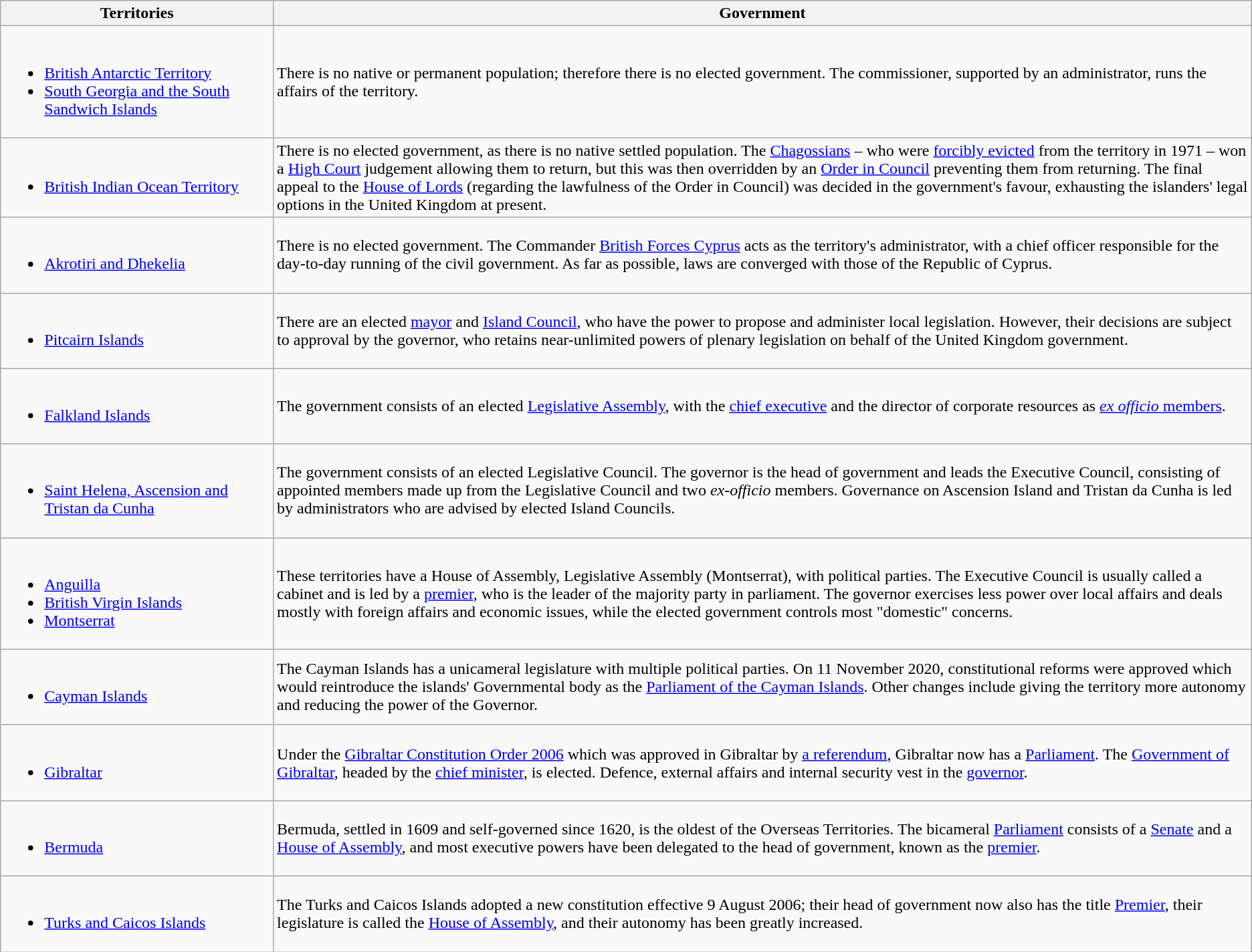<table class="wikitable">
<tr>
<th>Territories</th>
<th>Government</th>
</tr>
<tr>
<td><br><ul><li><a href='#'>British Antarctic Territory</a></li><li><a href='#'>South Georgia and the South Sandwich Islands</a></li></ul></td>
<td>There is no native or permanent population; therefore there is no elected government. The commissioner, supported by an administrator, runs the affairs of the territory.</td>
</tr>
<tr>
<td><br><ul><li><a href='#'>British Indian Ocean Territory</a></li></ul></td>
<td>There is no elected government, as there is no native settled population. The <a href='#'>Chagossians</a> – who were <a href='#'>forcibly evicted</a> from the territory in 1971 – won a <a href='#'>High Court</a> judgement allowing them to return, but this was then overridden by an <a href='#'>Order in Council</a> preventing them from returning. The final appeal to the <a href='#'>House of Lords</a> (regarding the lawfulness of the Order in Council) was decided in the government's favour, exhausting the islanders' legal options in the United Kingdom at present.</td>
</tr>
<tr>
<td><br><ul><li><a href='#'>Akrotiri and Dhekelia</a></li></ul></td>
<td>There is no elected government. The Commander <a href='#'>British Forces Cyprus</a> acts as the territory's administrator, with a chief officer responsible for the day-to-day running of the civil government. As far as possible, laws are converged with those of the Republic of Cyprus.</td>
</tr>
<tr>
<td><br><ul><li><a href='#'>Pitcairn Islands</a></li></ul></td>
<td>There are an elected <a href='#'>mayor</a> and <a href='#'>Island Council</a>, who have the power to propose and administer local legislation. However, their decisions are subject to approval by the governor, who retains near-unlimited powers of plenary legislation on behalf of the United Kingdom government.</td>
</tr>
<tr>
<td><br><ul><li><a href='#'>Falkland Islands</a></li></ul></td>
<td>The government consists of an elected <a href='#'>Legislative Assembly</a>, with the <a href='#'>chief executive</a> and the director of corporate resources as <a href='#'><em>ex officio</em> members</a>.</td>
</tr>
<tr>
<td><br><ul><li><a href='#'>Saint Helena, Ascension and Tristan da Cunha</a></li></ul></td>
<td>The government consists of an elected Legislative Council. The governor is the head of government and leads the Executive Council, consisting of appointed members made up from the Legislative Council and two <em>ex-officio</em> members. Governance on Ascension Island and Tristan da Cunha is led by administrators who are advised by elected Island Councils.</td>
</tr>
<tr>
<td><br><ul><li><a href='#'>Anguilla</a></li><li><a href='#'>British Virgin Islands</a></li><li><a href='#'>Montserrat</a></li></ul></td>
<td>These territories have a House of Assembly, Legislative Assembly (Montserrat), with political parties. The Executive Council is usually called a cabinet and is led by a <a href='#'>premier</a>, who is the leader of the majority party in parliament. The governor exercises less power over local affairs and deals mostly with foreign affairs and economic issues, while the elected government controls most "domestic" concerns.</td>
</tr>
<tr>
<td><br><ul><li><a href='#'>Cayman Islands</a></li></ul></td>
<td>The Cayman Islands has a unicameral legislature with multiple political parties. On 11 November 2020, constitutional reforms were approved which would reintroduce the islands' Governmental body as the <a href='#'>Parliament of the Cayman Islands</a>. Other changes include giving the territory more autonomy and reducing the power of the Governor.</td>
</tr>
<tr>
<td><br><ul><li><a href='#'>Gibraltar</a></li></ul></td>
<td>Under the <a href='#'>Gibraltar Constitution Order 2006</a> which was approved in Gibraltar by <a href='#'>a referendum</a>, Gibraltar now has a <a href='#'>Parliament</a>. The <a href='#'>Government of Gibraltar</a>, headed by the <a href='#'>chief minister</a>, is elected. Defence, external affairs and internal security vest in the <a href='#'>governor</a>.</td>
</tr>
<tr>
<td><br><ul><li><a href='#'>Bermuda</a></li></ul></td>
<td>Bermuda, settled in 1609 and self-governed since 1620, is the oldest of the Overseas Territories. The bicameral <a href='#'>Parliament</a> consists of a <a href='#'>Senate</a> and a <a href='#'>House of Assembly</a>, and most executive powers have been delegated to the head of government, known as the <a href='#'>premier</a>.</td>
</tr>
<tr>
<td><br><ul><li><a href='#'>Turks and Caicos Islands</a></li></ul></td>
<td>The Turks and Caicos Islands adopted a new constitution effective 9 August 2006; their head of government now also has the title <a href='#'>Premier</a>, their legislature is called the <a href='#'>House of Assembly</a>, and their autonomy has been greatly increased.</td>
</tr>
</table>
